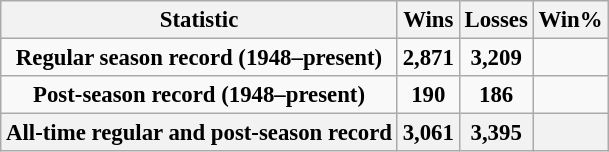<table class="wikitable" style="text-align:center; font-size:95%">
<tr>
<th>Statistic</th>
<th>Wins</th>
<th>Losses</th>
<th>Win%</th>
</tr>
<tr>
<td><strong>Regular season record (1948–present)</strong></td>
<td><strong>2,871</strong></td>
<td><strong>3,209</strong></td>
<td><strong></strong></td>
</tr>
<tr>
<td><strong>Post-season record (1948–present)</strong></td>
<td><strong>190</strong></td>
<td><strong>186</strong></td>
<td><strong></strong></td>
</tr>
<tr>
<th><strong>All-time regular and post-season record</strong></th>
<th><strong>3,061</strong></th>
<th><strong>3,395</strong></th>
<th><strong></strong></th>
</tr>
</table>
